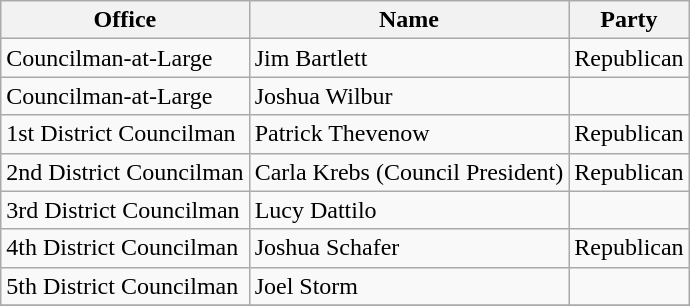<table class="wikitable">
<tr>
<th>Office</th>
<th>Name</th>
<th>Party</th>
</tr>
<tr>
<td>Councilman-at-Large</td>
<td>Jim Bartlett</td>
<td>Republican</td>
</tr>
<tr>
<td>Councilman-at-Large</td>
<td>Joshua Wilbur</td>
<td></td>
</tr>
<tr>
<td>1st District Councilman</td>
<td>Patrick Thevenow</td>
<td>Republican</td>
</tr>
<tr>
<td>2nd District Councilman</td>
<td>Carla Krebs (Council President)</td>
<td>Republican</td>
</tr>
<tr>
<td>3rd District Councilman</td>
<td>Lucy Dattilo</td>
<td></td>
</tr>
<tr>
<td>4th District Councilman</td>
<td>Joshua Schafer</td>
<td>Republican</td>
</tr>
<tr>
<td>5th District Councilman</td>
<td>Joel Storm</td>
<td></td>
</tr>
<tr>
</tr>
</table>
